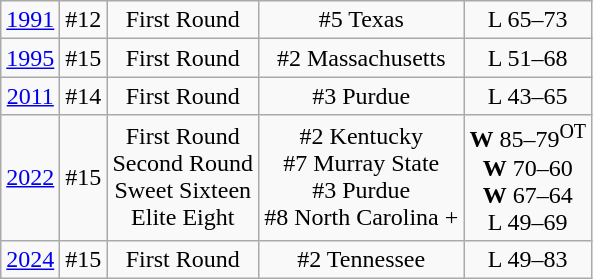<table class="wikitable">
<tr align="center">
<td><a href='#'>1991</a></td>
<td>#12</td>
<td>First Round</td>
<td>#5 Texas</td>
<td>L 65–73</td>
</tr>
<tr align="center">
<td><a href='#'>1995</a></td>
<td>#15</td>
<td>First Round</td>
<td>#2 Massachusetts</td>
<td>L 51–68</td>
</tr>
<tr align="center">
<td><a href='#'>2011</a></td>
<td>#14</td>
<td>First Round</td>
<td>#3 Purdue</td>
<td>L 43–65</td>
</tr>
<tr align="center">
<td><a href='#'>2022</a></td>
<td>#15</td>
<td>First Round<br>Second Round<br>Sweet Sixteen<br>Elite Eight</td>
<td>#2 Kentucky<br>#7 Murray State<br>#3 Purdue<br>#8 North Carolina +</td>
<td><strong>W</strong> 85–79<sup>OT</sup><br> <strong>W</strong> 70–60<br> <strong>W</strong> 67–64<br> L 49–69</td>
</tr>
<tr align="center">
<td><a href='#'>2024</a></td>
<td>#15</td>
<td>First Round</td>
<td>#2 Tennessee</td>
<td>L 49–83</td>
</tr>
</table>
